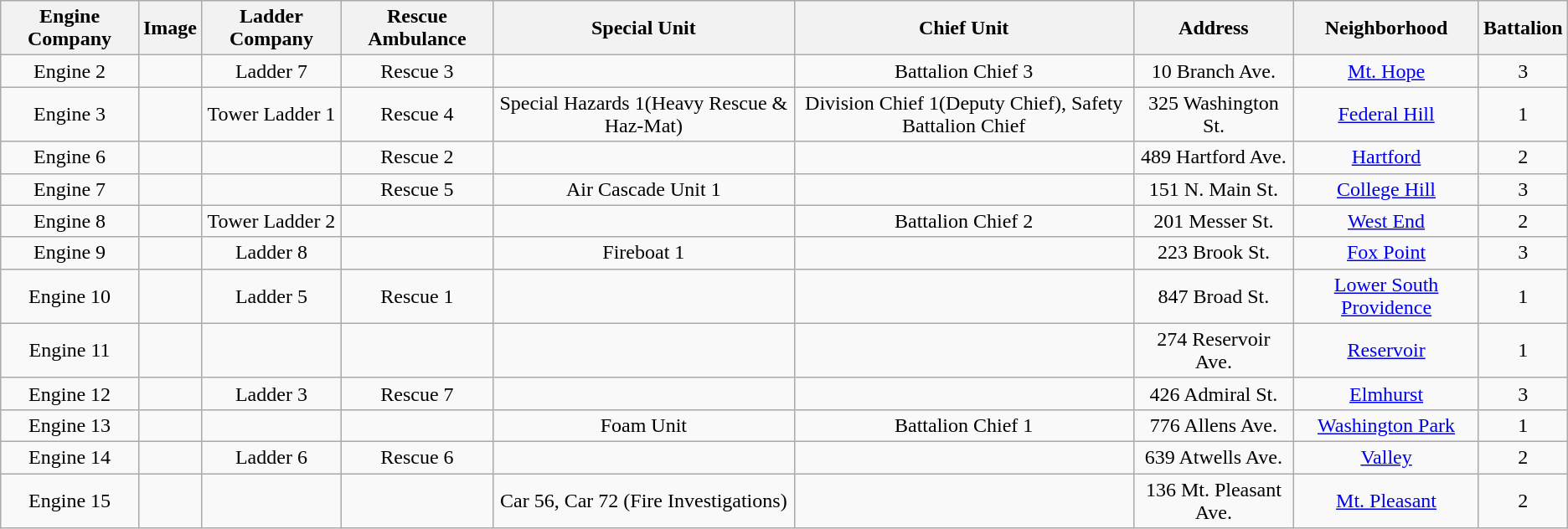<table class=wikitable style="text-align:center;">
<tr>
<th>Engine Company</th>
<th>Image</th>
<th>Ladder Company</th>
<th>Rescue Ambulance</th>
<th>Special Unit</th>
<th>Chief Unit</th>
<th>Address</th>
<th>Neighborhood</th>
<th>Battalion</th>
</tr>
<tr>
<td>Engine 2</td>
<td></td>
<td>Ladder 7</td>
<td>Rescue 3</td>
<td></td>
<td>Battalion Chief 3</td>
<td>10 Branch Ave.</td>
<td><a href='#'>Mt. Hope</a></td>
<td>3</td>
</tr>
<tr>
<td>Engine 3</td>
<td></td>
<td>Tower Ladder 1</td>
<td>Rescue 4</td>
<td>Special Hazards 1(Heavy Rescue & Haz-Mat)</td>
<td>Division Chief 1(Deputy Chief), Safety Battalion Chief</td>
<td>325 Washington St.</td>
<td><a href='#'>Federal Hill</a></td>
<td>1</td>
</tr>
<tr>
<td>Engine 6</td>
<td></td>
<td></td>
<td>Rescue 2</td>
<td></td>
<td></td>
<td>489 Hartford Ave.</td>
<td><a href='#'>Hartford</a></td>
<td>2</td>
</tr>
<tr>
<td>Engine 7</td>
<td></td>
<td></td>
<td>Rescue 5</td>
<td>Air Cascade Unit 1</td>
<td></td>
<td>151 N. Main St.</td>
<td><a href='#'>College Hill</a></td>
<td>3</td>
</tr>
<tr>
<td>Engine 8</td>
<td></td>
<td>Tower Ladder 2</td>
<td></td>
<td></td>
<td>Battalion Chief 2</td>
<td>201 Messer St.</td>
<td><a href='#'>West End</a></td>
<td>2</td>
</tr>
<tr>
<td>Engine 9</td>
<td></td>
<td>Ladder 8</td>
<td></td>
<td>Fireboat 1</td>
<td></td>
<td>223 Brook St.</td>
<td><a href='#'>Fox Point</a></td>
<td>3</td>
</tr>
<tr>
<td>Engine 10</td>
<td></td>
<td>Ladder 5</td>
<td>Rescue 1</td>
<td></td>
<td></td>
<td>847 Broad St.</td>
<td><a href='#'>Lower South Providence</a></td>
<td>1</td>
</tr>
<tr>
<td>Engine 11</td>
<td></td>
<td></td>
<td></td>
<td></td>
<td></td>
<td>274 Reservoir Ave.</td>
<td><a href='#'>Reservoir</a></td>
<td>1</td>
</tr>
<tr>
<td>Engine 12</td>
<td></td>
<td>Ladder 3</td>
<td>Rescue 7</td>
<td></td>
<td></td>
<td>426 Admiral St.</td>
<td><a href='#'>Elmhurst</a></td>
<td>3</td>
</tr>
<tr>
<td>Engine 13</td>
<td></td>
<td></td>
<td></td>
<td>Foam Unit</td>
<td>Battalion Chief 1</td>
<td>776 Allens Ave.</td>
<td><a href='#'>Washington Park</a></td>
<td>1</td>
</tr>
<tr>
<td>Engine 14</td>
<td></td>
<td>Ladder 6</td>
<td>Rescue 6</td>
<td></td>
<td></td>
<td>639 Atwells Ave.</td>
<td><a href='#'>Valley</a></td>
<td>2</td>
</tr>
<tr>
<td>Engine 15</td>
<td></td>
<td></td>
<td></td>
<td>Car 56, Car 72 (Fire Investigations)</td>
<td></td>
<td>136 Mt. Pleasant Ave.</td>
<td><a href='#'>Mt. Pleasant</a></td>
<td>2</td>
</tr>
</table>
